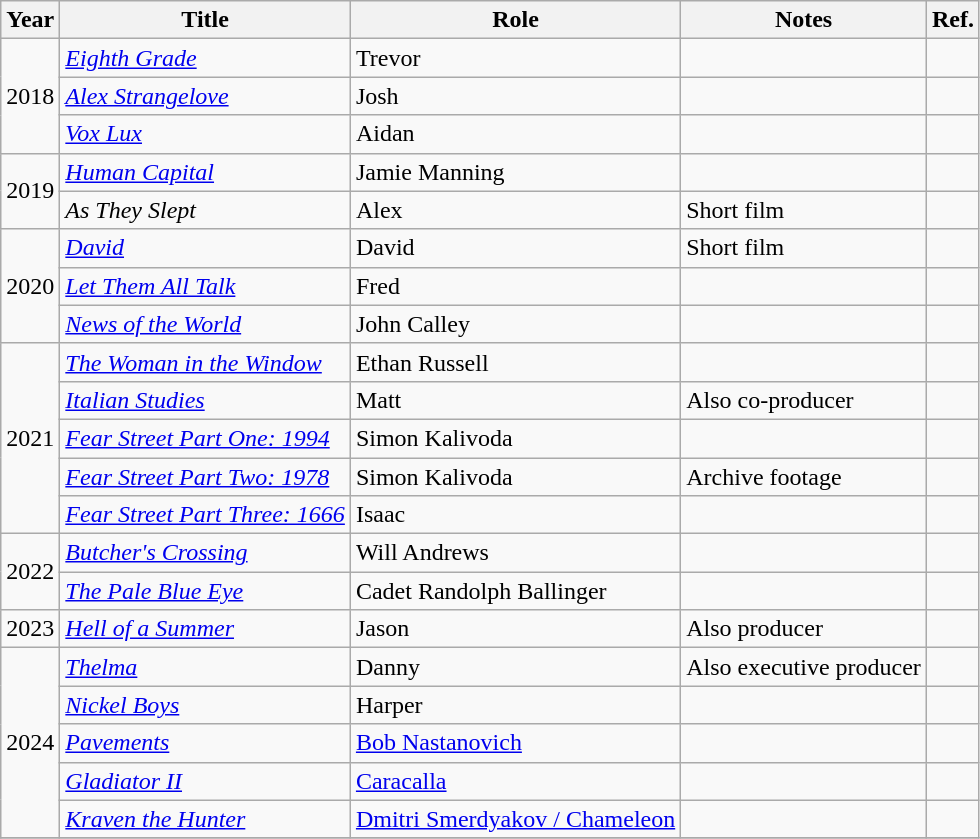<table class="wikitable sortable">
<tr>
<th>Year</th>
<th>Title</th>
<th>Role</th>
<th class=unsortable>Notes</th>
<th>Ref.</th>
</tr>
<tr>
<td rowspan="3">2018</td>
<td><em><a href='#'>Eighth Grade</a></em></td>
<td>Trevor</td>
<td></td>
<td></td>
</tr>
<tr>
<td><em><a href='#'>Alex Strangelove</a></em></td>
<td>Josh</td>
<td></td>
<td></td>
</tr>
<tr>
<td><em><a href='#'>Vox Lux</a></em></td>
<td>Aidan</td>
<td></td>
<td></td>
</tr>
<tr>
<td rowspan="2">2019</td>
<td><em><a href='#'>Human Capital</a></em></td>
<td>Jamie Manning</td>
<td></td>
<td></td>
</tr>
<tr>
<td><em>As They Slept</em></td>
<td>Alex</td>
<td>Short film</td>
<td></td>
</tr>
<tr>
<td rowspan="3">2020</td>
<td><em><a href='#'>David</a></em></td>
<td>David</td>
<td>Short film</td>
<td></td>
</tr>
<tr>
<td><em><a href='#'>Let Them All Talk</a></em></td>
<td>Fred</td>
<td></td>
<td></td>
</tr>
<tr>
<td><em><a href='#'>News of the World</a></em></td>
<td>John Calley</td>
<td></td>
<td></td>
</tr>
<tr>
<td rowspan="5">2021</td>
<td><em><a href='#'>The Woman in the Window</a></em></td>
<td>Ethan Russell</td>
<td></td>
<td></td>
</tr>
<tr>
<td><em><a href='#'>Italian Studies</a></em></td>
<td>Matt</td>
<td>Also co-producer</td>
<td></td>
</tr>
<tr>
<td><em><a href='#'>Fear Street Part One: 1994</a></em></td>
<td>Simon Kalivoda</td>
<td></td>
<td></td>
</tr>
<tr>
<td><em><a href='#'>Fear Street Part Two: 1978</a></em></td>
<td>Simon Kalivoda</td>
<td>Archive footage</td>
<td></td>
</tr>
<tr>
<td><em><a href='#'>Fear Street Part Three: 1666</a></em></td>
<td>Isaac</td>
<td></td>
<td></td>
</tr>
<tr>
<td rowspan="2">2022</td>
<td><em><a href='#'>Butcher's Crossing</a></em></td>
<td>Will Andrews</td>
<td></td>
<td></td>
</tr>
<tr>
<td><em><a href='#'>The Pale Blue Eye</a></em></td>
<td>Cadet Randolph Ballinger</td>
<td></td>
<td></td>
</tr>
<tr>
<td>2023</td>
<td><em><a href='#'>Hell of a Summer</a></em></td>
<td>Jason</td>
<td>Also producer</td>
<td></td>
</tr>
<tr>
<td rowspan="5">2024</td>
<td><em><a href='#'>Thelma</a></em></td>
<td>Danny</td>
<td>Also executive producer</td>
<td></td>
</tr>
<tr>
<td><em><a href='#'>Nickel Boys</a></em></td>
<td>Harper</td>
<td></td>
<td></td>
</tr>
<tr>
<td><em><a href='#'>Pavements</a></em></td>
<td><a href='#'>Bob Nastanovich</a></td>
<td></td>
<td></td>
</tr>
<tr>
<td><em><a href='#'>Gladiator II</a></em></td>
<td><a href='#'>Caracalla</a></td>
<td></td>
<td></td>
</tr>
<tr>
<td><em><a href='#'>Kraven the Hunter</a></em></td>
<td><a href='#'>Dmitri Smerdyakov / Chameleon</a></td>
<td></td>
<td></td>
</tr>
<tr>
</tr>
</table>
